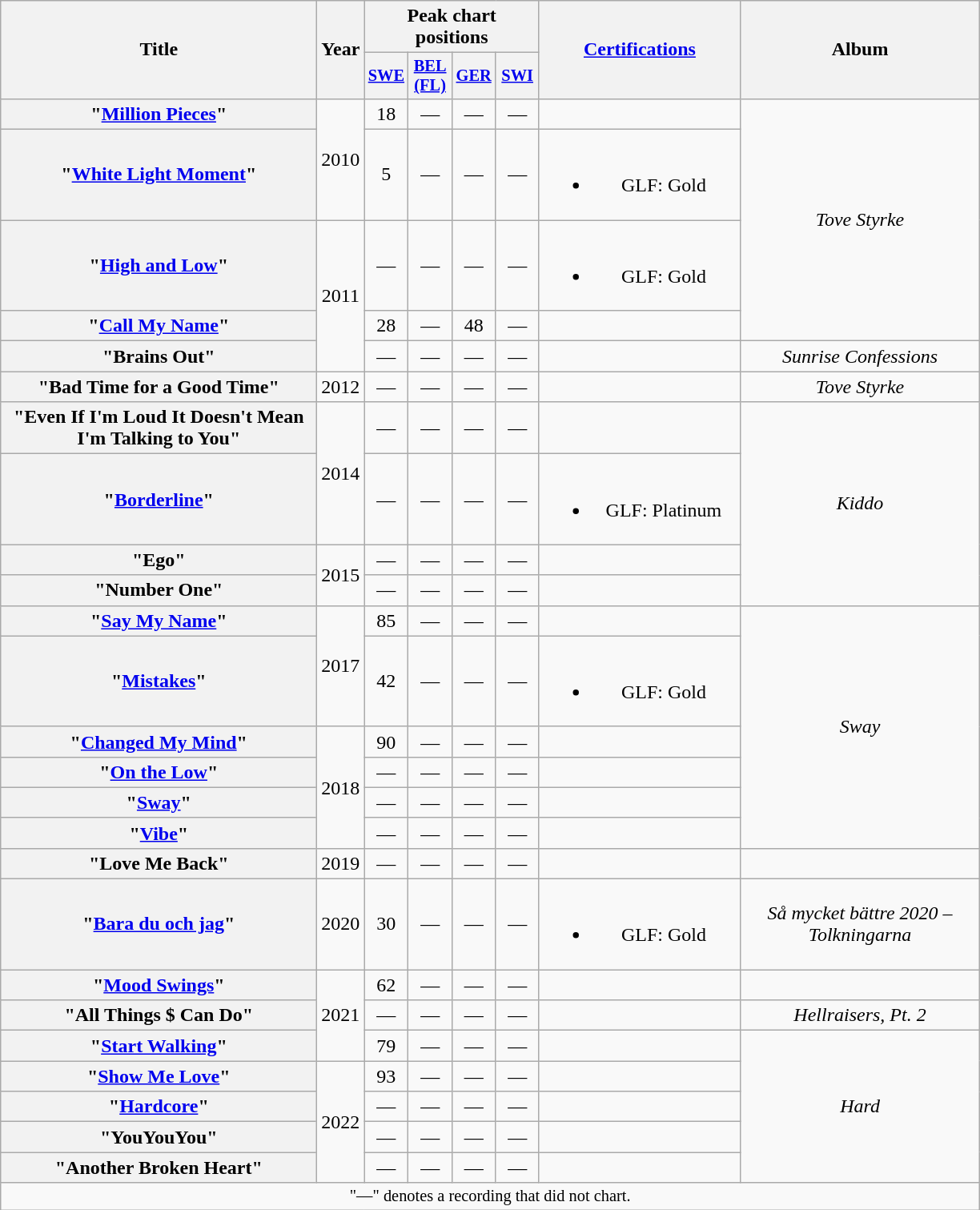<table class="wikitable plainrowheaders" style="text-align:center;">
<tr>
<th scope="col" rowspan="2" style="width:16em">Title</th>
<th scope="col" rowspan="2">Year</th>
<th scope="col" colspan="4">Peak chart positions</th>
<th scope="col" rowspan="2" style="width:10em;"><a href='#'>Certifications</a></th>
<th scope="col" rowspan="2" style="width:12em;">Album</th>
</tr>
<tr>
<th scope="col" style="width:2.2em;font-size:85%;"><a href='#'>SWE</a><br></th>
<th scope="col" style="width:2.2em;font-size:85%;"><a href='#'>BEL<br>(FL)</a><br></th>
<th scope="col" style="width:2.2em;font-size:85%;"><a href='#'>GER</a><br></th>
<th scope="col" style="width:2.2em;font-size:85%;"><a href='#'>SWI</a><br></th>
</tr>
<tr>
<th scope="row">"<a href='#'>Million Pieces</a>"</th>
<td rowspan="2">2010</td>
<td>18</td>
<td>—</td>
<td>—</td>
<td>—</td>
<td></td>
<td rowspan="4"><em>Tove Styrke</em></td>
</tr>
<tr>
<th scope="row">"<a href='#'>White Light Moment</a>"</th>
<td>5</td>
<td>—</td>
<td>—</td>
<td>—</td>
<td><br><ul><li>GLF: Gold</li></ul></td>
</tr>
<tr>
<th scope="row">"<a href='#'>High and Low</a>"</th>
<td rowspan="3">2011</td>
<td>—</td>
<td>—</td>
<td>—</td>
<td>—</td>
<td><br><ul><li>GLF: Gold</li></ul></td>
</tr>
<tr>
<th scope="row">"<a href='#'>Call My Name</a>"</th>
<td>28</td>
<td>—</td>
<td>48</td>
<td>—</td>
<td></td>
</tr>
<tr>
<th scope="row">"Brains Out"<br></th>
<td>—</td>
<td>—</td>
<td>—</td>
<td>—</td>
<td></td>
<td><em>Sunrise Confessions</em></td>
</tr>
<tr>
<th scope="row">"Bad Time for a Good Time"<br></th>
<td>2012</td>
<td>—</td>
<td>—</td>
<td>—</td>
<td>—</td>
<td></td>
<td><em>Tove Styrke</em></td>
</tr>
<tr>
<th scope="row">"Even If I'm Loud It Doesn't Mean I'm Talking to You"</th>
<td rowspan="2">2014</td>
<td>—</td>
<td>—</td>
<td>—</td>
<td>—</td>
<td></td>
<td rowspan="4"><em>Kiddo</em></td>
</tr>
<tr>
<th scope="row">"<a href='#'>Borderline</a>"</th>
<td>—</td>
<td>—</td>
<td>—</td>
<td>—</td>
<td><br><ul><li>GLF: Platinum</li></ul></td>
</tr>
<tr>
<th scope="row">"Ego"</th>
<td rowspan="2">2015</td>
<td>—</td>
<td>—</td>
<td>—</td>
<td>—</td>
<td></td>
</tr>
<tr>
<th scope="row">"Number One"</th>
<td>—</td>
<td>—</td>
<td>—</td>
<td>—</td>
<td></td>
</tr>
<tr>
<th scope="row">"<a href='#'>Say My Name</a>"</th>
<td rowspan="2">2017</td>
<td>85</td>
<td>—</td>
<td>—</td>
<td>—</td>
<td></td>
<td rowspan="6"><em>Sway</em></td>
</tr>
<tr>
<th scope="row">"<a href='#'>Mistakes</a>"</th>
<td>42</td>
<td>—</td>
<td>—</td>
<td>—</td>
<td><br><ul><li>GLF: Gold</li></ul></td>
</tr>
<tr>
<th scope="row">"<a href='#'>Changed My Mind</a>"</th>
<td rowspan="4">2018</td>
<td>90</td>
<td>—</td>
<td>—</td>
<td>—</td>
<td></td>
</tr>
<tr>
<th scope="row">"<a href='#'>On the Low</a>"</th>
<td>—</td>
<td>—</td>
<td>—</td>
<td>—</td>
<td></td>
</tr>
<tr>
<th scope="row">"<a href='#'>Sway</a>"</th>
<td>—</td>
<td>—</td>
<td>—</td>
<td>—</td>
<td></td>
</tr>
<tr>
<th scope="row">"<a href='#'>Vibe</a>"</th>
<td>—</td>
<td>—</td>
<td>—</td>
<td>—</td>
<td></td>
</tr>
<tr>
<th scope="row">"Love Me Back"<br></th>
<td>2019</td>
<td>—</td>
<td>—</td>
<td>—</td>
<td>—</td>
<td></td>
<td></td>
</tr>
<tr>
<th scope="row">"<a href='#'>Bara du och jag</a>"</th>
<td>2020</td>
<td>30</td>
<td>—</td>
<td>—</td>
<td>—</td>
<td><br><ul><li>GLF: Gold</li></ul></td>
<td><em>Så mycket bättre 2020 – Tolkningarna</em></td>
</tr>
<tr>
<th scope="row">"<a href='#'>Mood Swings</a>"</th>
<td rowspan="3">2021</td>
<td>62</td>
<td>—</td>
<td>—</td>
<td>—</td>
<td></td>
<td></td>
</tr>
<tr>
<th scope="row">"All Things $ Can Do"<br></th>
<td>—</td>
<td>—</td>
<td>—</td>
<td>—</td>
<td></td>
<td><em>Hellraisers, Pt. 2</em></td>
</tr>
<tr>
<th scope="row">"<a href='#'>Start Walking</a>"</th>
<td>79</td>
<td>—</td>
<td>—</td>
<td>—</td>
<td></td>
<td rowspan="5"><em>Hard</em></td>
</tr>
<tr>
<th scope="row">"<a href='#'>Show Me Love</a>"</th>
<td rowspan="4">2022</td>
<td>93</td>
<td>—</td>
<td>—</td>
<td>—</td>
<td></td>
</tr>
<tr>
<th scope="row">"<a href='#'>Hardcore</a>"</th>
<td>—</td>
<td>—</td>
<td>—</td>
<td>—</td>
<td></td>
</tr>
<tr>
<th scope="row">"YouYouYou"</th>
<td>—</td>
<td>—</td>
<td>—</td>
<td>—</td>
<td></td>
</tr>
<tr>
<th scope="row">"Another Broken Heart"</th>
<td>—</td>
<td>—</td>
<td>—</td>
<td>—</td>
<td></td>
</tr>
<tr>
<td colspan="8" style="font-size:85%">"—" denotes a recording that did not chart.</td>
</tr>
</table>
